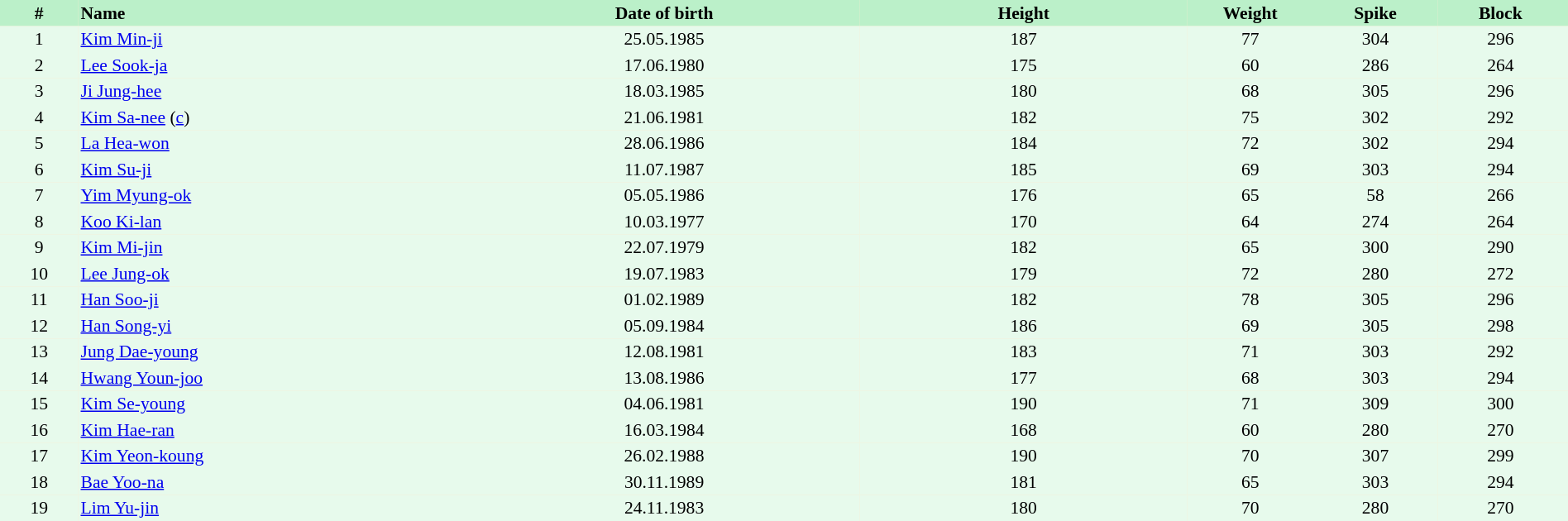<table border=0 cellpadding=2 cellspacing=0 bgcolor=#FFECCE style="text-align:center; font-size:90%;" width=100%>
<tr bgcolor=#BBF0C9>
<th width=5%>#</th>
<th width=25% align=left>Name</th>
<th width=25%>Date of birth</th>
<th width=21%>Height</th>
<th width=8%>Weight</th>
<th width=8%>Spike</th>
<th width=8%>Block</th>
<th></th>
</tr>
<tr bgcolor=#E7FAEC>
<td>1</td>
<td align=left><a href='#'>Kim Min-ji</a></td>
<td>25.05.1985</td>
<td>187</td>
<td>77</td>
<td>304</td>
<td>296</td>
<td></td>
</tr>
<tr bgcolor=#E7FAEC>
<td>2</td>
<td align=left><a href='#'>Lee Sook-ja</a></td>
<td>17.06.1980</td>
<td>175</td>
<td>60</td>
<td>286</td>
<td>264</td>
<td></td>
</tr>
<tr bgcolor=#E7FAEC>
<td>3</td>
<td align=left><a href='#'>Ji Jung-hee</a></td>
<td>18.03.1985</td>
<td>180</td>
<td>68</td>
<td>305</td>
<td>296</td>
<td></td>
</tr>
<tr bgcolor=#E7FAEC>
<td>4</td>
<td align=left><a href='#'>Kim Sa-nee</a> (<a href='#'>c</a>)</td>
<td>21.06.1981</td>
<td>182</td>
<td>75</td>
<td>302</td>
<td>292</td>
<td></td>
</tr>
<tr bgcolor=#E7FAEC>
<td>5</td>
<td align=left><a href='#'>La Hea-won</a></td>
<td>28.06.1986</td>
<td>184</td>
<td>72</td>
<td>302</td>
<td>294</td>
<td></td>
</tr>
<tr bgcolor=#E7FAEC>
<td>6</td>
<td align=left><a href='#'>Kim Su-ji</a></td>
<td>11.07.1987</td>
<td>185</td>
<td>69</td>
<td>303</td>
<td>294</td>
<td></td>
</tr>
<tr bgcolor=#E7FAEC>
<td>7</td>
<td align=left><a href='#'>Yim Myung-ok</a></td>
<td>05.05.1986</td>
<td>176</td>
<td>65</td>
<td>58</td>
<td>266</td>
<td></td>
</tr>
<tr bgcolor=#E7FAEC>
<td>8</td>
<td align=left><a href='#'>Koo Ki-lan</a></td>
<td>10.03.1977</td>
<td>170</td>
<td>64</td>
<td>274</td>
<td>264</td>
<td></td>
</tr>
<tr bgcolor=#E7FAEC>
<td>9</td>
<td align=left><a href='#'>Kim Mi-jin</a></td>
<td>22.07.1979</td>
<td>182</td>
<td>65</td>
<td>300</td>
<td>290</td>
<td></td>
</tr>
<tr bgcolor=#E7FAEC>
<td>10</td>
<td align=left><a href='#'>Lee Jung-ok</a></td>
<td>19.07.1983</td>
<td>179</td>
<td>72</td>
<td>280</td>
<td>272</td>
<td></td>
</tr>
<tr bgcolor=#E7FAEC>
<td>11</td>
<td align=left><a href='#'>Han Soo-ji</a></td>
<td>01.02.1989</td>
<td>182</td>
<td>78</td>
<td>305</td>
<td>296</td>
<td></td>
</tr>
<tr bgcolor=#E7FAEC>
<td>12</td>
<td align=left><a href='#'>Han Song-yi</a></td>
<td>05.09.1984</td>
<td>186</td>
<td>69</td>
<td>305</td>
<td>298</td>
<td></td>
</tr>
<tr bgcolor=#E7FAEC>
<td>13</td>
<td align=left><a href='#'>Jung Dae-young</a></td>
<td>12.08.1981</td>
<td>183</td>
<td>71</td>
<td>303</td>
<td>292</td>
<td></td>
</tr>
<tr bgcolor=#E7FAEC>
<td>14</td>
<td align=left><a href='#'>Hwang Youn-joo</a></td>
<td>13.08.1986</td>
<td>177</td>
<td>68</td>
<td>303</td>
<td>294</td>
<td></td>
</tr>
<tr bgcolor=#E7FAEC>
<td>15</td>
<td align=left><a href='#'>Kim Se-young</a></td>
<td>04.06.1981</td>
<td>190</td>
<td>71</td>
<td>309</td>
<td>300</td>
<td></td>
</tr>
<tr bgcolor=#E7FAEC>
<td>16</td>
<td align=left><a href='#'>Kim Hae-ran</a></td>
<td>16.03.1984</td>
<td>168</td>
<td>60</td>
<td>280</td>
<td>270</td>
<td></td>
</tr>
<tr bgcolor=#E7FAEC>
<td>17</td>
<td align=left><a href='#'>Kim Yeon-koung</a></td>
<td>26.02.1988</td>
<td>190</td>
<td>70</td>
<td>307</td>
<td>299</td>
<td></td>
</tr>
<tr bgcolor=#E7FAEC>
<td>18</td>
<td align=left><a href='#'>Bae Yoo-na</a></td>
<td>30.11.1989</td>
<td>181</td>
<td>65</td>
<td>303</td>
<td>294</td>
<td></td>
</tr>
<tr bgcolor=#E7FAEC>
<td>19</td>
<td align=left><a href='#'>Lim Yu-jin</a></td>
<td>24.11.1983</td>
<td>180</td>
<td>70</td>
<td>280</td>
<td>270</td>
<td></td>
</tr>
</table>
